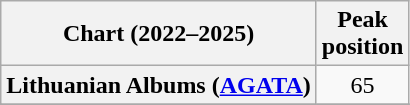<table class="wikitable sortable plainrowheaders" style="text-align:center">
<tr>
<th scope="col">Chart (2022–2025)</th>
<th scope="col">Peak<br>position</th>
</tr>
<tr>
<th scope="row">Lithuanian Albums (<a href='#'>AGATA</a>)</th>
<td>65</td>
</tr>
<tr>
</tr>
<tr>
</tr>
<tr>
</tr>
</table>
